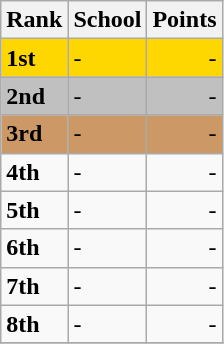<table class="wikitable">
<tr>
<th>Rank</th>
<th>School</th>
<th>Points</th>
</tr>
<tr bgcolor="gold">
<td><strong>1st</strong></td>
<td>-</td>
<td align=right>-</td>
</tr>
<tr bgcolor=#C0C0C0>
<td><strong>2nd</strong></td>
<td>-</td>
<td align=right>-</td>
</tr>
<tr bgcolor=#CC9966>
<td><strong>3rd</strong></td>
<td>-</td>
<td align=right>-</td>
</tr>
<tr>
<td><strong>4th</strong></td>
<td>-</td>
<td align=right>-</td>
</tr>
<tr>
<td><strong>5th</strong></td>
<td>-</td>
<td align=right>-</td>
</tr>
<tr>
<td><strong>6th</strong></td>
<td>-</td>
<td align=right>-</td>
</tr>
<tr>
<td><strong>7th</strong></td>
<td>-</td>
<td align=right>-</td>
</tr>
<tr>
<td><strong>8th</strong></td>
<td>-</td>
<td align=right>-</td>
</tr>
<tr>
</tr>
</table>
